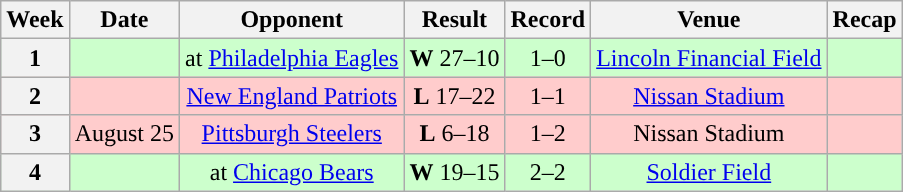<table class="wikitable" style="text-align:center">
<tr>
<th>Week</th>
<th>Date</th>
<th>Opponent</th>
<th>Result</th>
<th>Record</th>
<th>Venue</th>
<th>Recap</th>
</tr>
<tr style="background:#cfc">
<th>1</th>
<td></td>
<td>at <a href='#'>Philadelphia Eagles</a></td>
<td><strong>W</strong> 27–10</td>
<td>1–0</td>
<td><a href='#'>Lincoln Financial Field</a></td>
<td></td>
</tr>
<tr style="background:#fcc">
<th>2</th>
<td></td>
<td><a href='#'>New England Patriots</a></td>
<td><strong>L</strong> 17–22</td>
<td>1–1</td>
<td><a href='#'>Nissan Stadium</a></td>
<td></td>
</tr>
<tr style="background:#fcc">
<th>3</th>
<td>August 25</td>
<td><a href='#'>Pittsburgh Steelers</a></td>
<td><strong>L</strong> 6–18</td>
<td>1–2</td>
<td>Nissan Stadium</td>
<td></td>
</tr>
<tr style="background:#cfc">
<th>4</th>
<td></td>
<td>at <a href='#'>Chicago Bears</a></td>
<td><strong>W</strong> 19–15</td>
<td>2–2</td>
<td><a href='#'>Soldier Field</a></td>
<td></td>
</tr>
</table>
